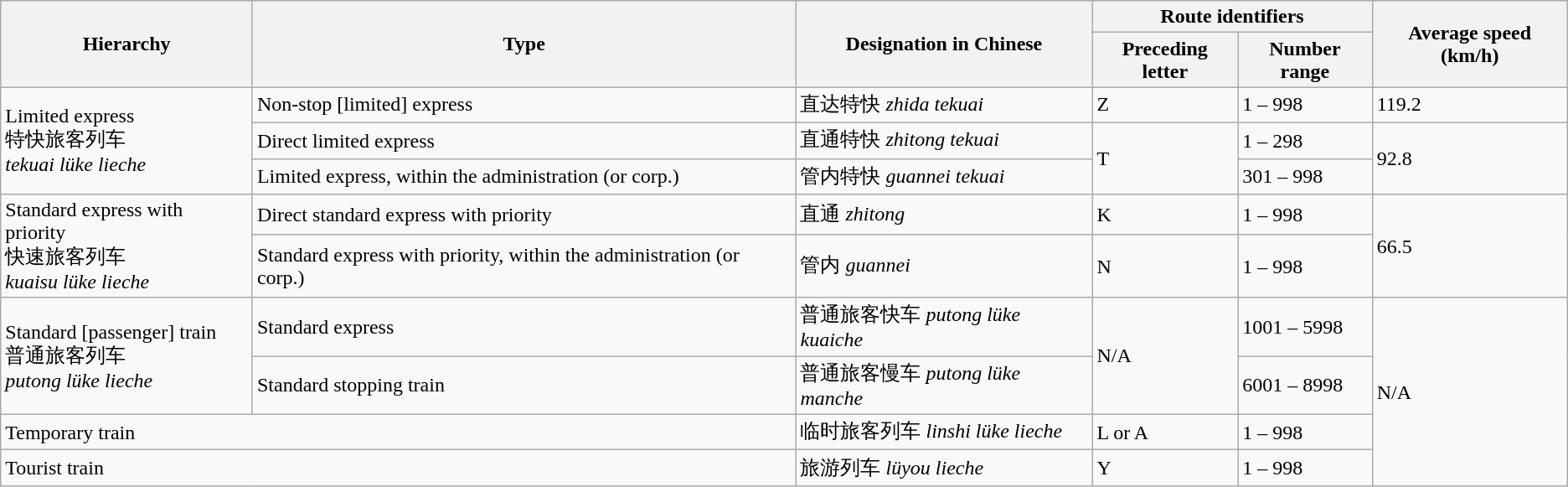<table class="wikitable">
<tr>
<th rowspan="2">Hierarchy</th>
<th rowspan="2">Type</th>
<th rowspan="2">Designation in Chinese</th>
<th colspan="2">Route identifiers</th>
<th rowspan="2">Average speed (km/h)</th>
</tr>
<tr>
<th>Preceding letter</th>
<th>Number range</th>
</tr>
<tr>
<td rowspan="3">Limited express<br>特快旅客列车<br><em>tekuai lüke lieche</em></td>
<td>Non-stop [limited] express</td>
<td>直达特快 <em>zhida tekuai</em></td>
<td>Z</td>
<td>1 – 998</td>
<td>119.2</td>
</tr>
<tr>
<td>Direct limited express</td>
<td>直通特快 <em>zhitong tekuai</em></td>
<td rowspan="2">T</td>
<td>1 – 298</td>
<td rowspan="2">92.8</td>
</tr>
<tr>
<td>Limited express, within the administration (or corp.)</td>
<td>管内特快 <em>guannei tekuai</em></td>
<td>301 – 998</td>
</tr>
<tr>
<td rowspan="2">Standard express with priority<br>快速旅客列车<br><em>kuaisu lüke lieche</em></td>
<td>Direct standard express with priority</td>
<td>直通 <em>zhitong</em></td>
<td>K</td>
<td>1 – 998</td>
<td rowspan="2">66.5</td>
</tr>
<tr>
<td>Standard express with priority, within the administration (or corp.)</td>
<td>管内 <em>guannei</em></td>
<td>N</td>
<td>1 – 998</td>
</tr>
<tr>
<td rowspan="2">Standard [passenger] train<br>普通旅客列车<br><em>putong lüke lieche</em></td>
<td>Standard express</td>
<td>普通旅客快车 <em>putong lüke kuaiche</em></td>
<td rowspan="2">N/A</td>
<td>1001 – 5998</td>
<td rowspan="4">N/A</td>
</tr>
<tr>
<td>Standard stopping train</td>
<td>普通旅客慢车 <em>putong lüke manche</em></td>
<td>6001 – 8998</td>
</tr>
<tr>
<td colspan="2">Temporary train</td>
<td>临时旅客列车 <em>linshi lüke lieche</em></td>
<td>L or A</td>
<td>1 – 998</td>
</tr>
<tr>
<td colspan="2">Tourist train</td>
<td>旅游列车 <em>lüyou lieche</em></td>
<td>Y</td>
<td>1 – 998</td>
</tr>
</table>
